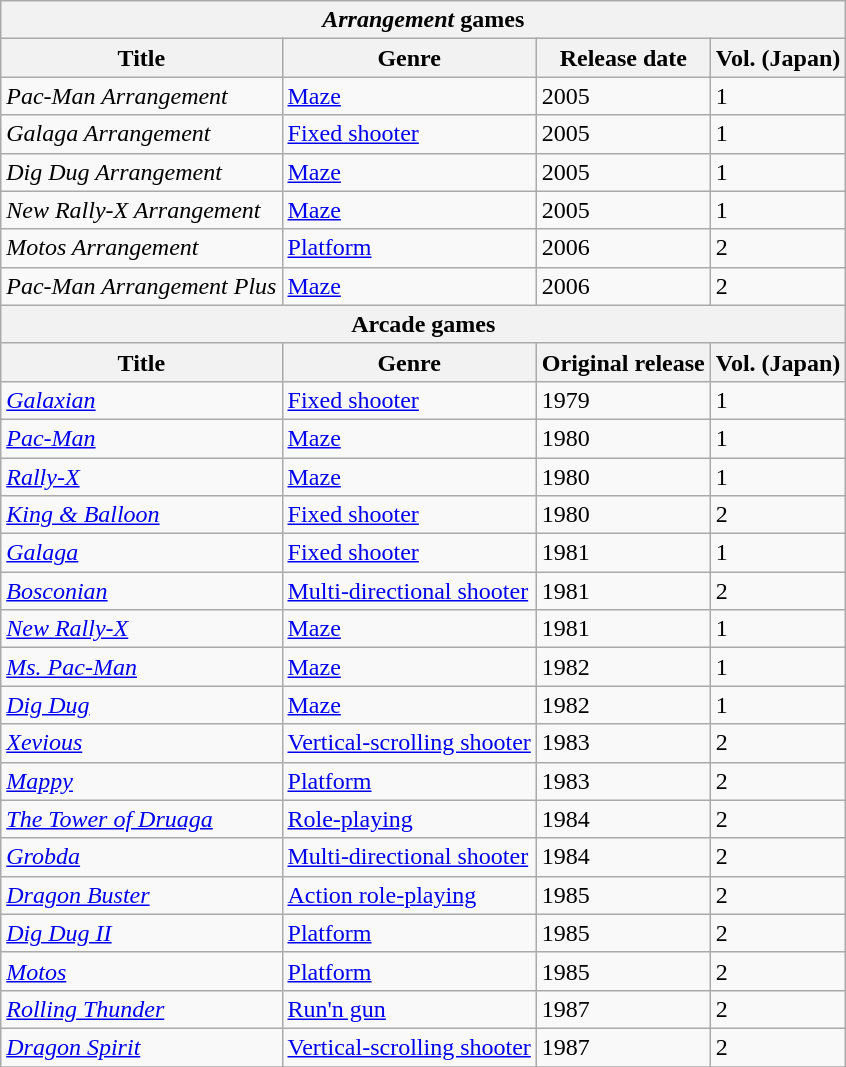<table class="wikitable">
<tr>
<th colspan="5" scope="row"><em>Arrangement</em> games</th>
</tr>
<tr>
<th>Title</th>
<th>Genre</th>
<th>Release date</th>
<th>Vol. (Japan)</th>
</tr>
<tr>
<td><em>Pac-Man Arrangement</em></td>
<td><a href='#'>Maze</a></td>
<td>2005</td>
<td>1</td>
</tr>
<tr>
<td><em>Galaga Arrangement</em></td>
<td><a href='#'>Fixed shooter</a></td>
<td>2005</td>
<td>1</td>
</tr>
<tr>
<td><em>Dig Dug Arrangement</em></td>
<td><a href='#'>Maze</a></td>
<td>2005</td>
<td>1</td>
</tr>
<tr>
<td><em>New Rally-X Arrangement</em></td>
<td><a href='#'>Maze</a></td>
<td>2005</td>
<td>1</td>
</tr>
<tr>
<td><em>Motos Arrangement</em></td>
<td><a href='#'>Platform</a></td>
<td>2006</td>
<td>2</td>
</tr>
<tr>
<td><em>Pac-Man Arrangement Plus</em></td>
<td><a href='#'>Maze</a></td>
<td>2006</td>
<td>2</td>
</tr>
<tr>
<th colspan="5" scope="row">Arcade games</th>
</tr>
<tr>
<th>Title</th>
<th>Genre</th>
<th>Original release</th>
<th>Vol. (Japan)</th>
</tr>
<tr>
<td><em><a href='#'>Galaxian</a></em></td>
<td><a href='#'>Fixed shooter</a></td>
<td>1979</td>
<td>1</td>
</tr>
<tr>
<td><em><a href='#'>Pac-Man</a></em></td>
<td><a href='#'>Maze</a></td>
<td>1980</td>
<td>1</td>
</tr>
<tr>
<td><em><a href='#'>Rally-X</a></em></td>
<td><a href='#'>Maze</a></td>
<td>1980</td>
<td>1</td>
</tr>
<tr>
<td><em><a href='#'>King & Balloon</a></em></td>
<td><a href='#'>Fixed shooter</a></td>
<td>1980</td>
<td>2</td>
</tr>
<tr>
<td><em><a href='#'>Galaga</a></em></td>
<td><a href='#'>Fixed shooter</a></td>
<td>1981</td>
<td>1</td>
</tr>
<tr>
<td><em><a href='#'>Bosconian</a></em></td>
<td><a href='#'>Multi-directional shooter</a></td>
<td>1981</td>
<td>2</td>
</tr>
<tr>
<td><em><a href='#'>New Rally-X</a></em></td>
<td><a href='#'>Maze</a></td>
<td>1981</td>
<td>1</td>
</tr>
<tr>
<td><em><a href='#'>Ms. Pac-Man</a></em></td>
<td><a href='#'>Maze</a></td>
<td>1982</td>
<td>1</td>
</tr>
<tr>
<td><em><a href='#'>Dig Dug</a></em></td>
<td><a href='#'>Maze</a></td>
<td>1982</td>
<td>1</td>
</tr>
<tr>
<td><em><a href='#'>Xevious</a></em></td>
<td><a href='#'>Vertical-scrolling shooter</a></td>
<td>1983</td>
<td>2</td>
</tr>
<tr>
<td><em><a href='#'>Mappy</a></em></td>
<td><a href='#'>Platform</a></td>
<td>1983</td>
<td>2</td>
</tr>
<tr>
<td><em><a href='#'>The Tower of Druaga</a></em></td>
<td><a href='#'>Role-playing</a></td>
<td>1984</td>
<td>2</td>
</tr>
<tr>
<td><em><a href='#'>Grobda</a></em></td>
<td><a href='#'>Multi-directional shooter</a></td>
<td>1984</td>
<td>2</td>
</tr>
<tr>
<td><em><a href='#'>Dragon Buster</a></em></td>
<td><a href='#'>Action role-playing</a></td>
<td>1985</td>
<td>2</td>
</tr>
<tr>
<td><em><a href='#'>Dig Dug II</a></em></td>
<td><a href='#'>Platform</a></td>
<td>1985</td>
<td>2</td>
</tr>
<tr>
<td><em><a href='#'>Motos</a></em></td>
<td><a href='#'>Platform</a></td>
<td>1985</td>
<td>2</td>
</tr>
<tr>
<td><em><a href='#'>Rolling Thunder</a></em></td>
<td><a href='#'>Run'n gun</a></td>
<td>1987</td>
<td>2</td>
</tr>
<tr>
<td><em><a href='#'>Dragon Spirit</a></em></td>
<td><a href='#'>Vertical-scrolling shooter</a></td>
<td>1987</td>
<td>2</td>
</tr>
<tr>
</tr>
</table>
